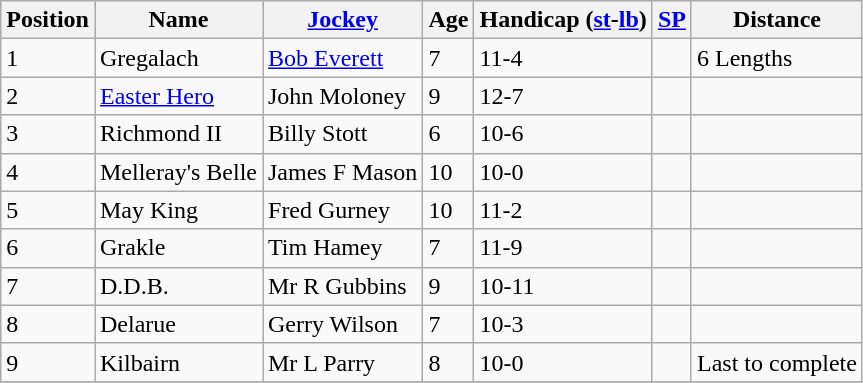<table class="wikitable sortable">
<tr>
<th data-sort-type="number">Position</th>
<th>Name</th>
<th><a href='#'>Jockey</a></th>
<th data-sort-type="number">Age</th>
<th>Handicap (<a href='#'>st</a>-<a href='#'>lb</a>)</th>
<th><a href='#'>SP</a></th>
<th>Distance</th>
</tr>
<tr>
<td>1</td>
<td>Gregalach</td>
<td><a href='#'>Bob Everett</a></td>
<td>7</td>
<td>11-4</td>
<td></td>
<td>6 Lengths</td>
</tr>
<tr>
<td>2</td>
<td><a href='#'>Easter Hero</a></td>
<td>John Moloney</td>
<td>9</td>
<td>12-7</td>
<td></td>
<td></td>
</tr>
<tr>
<td>3</td>
<td>Richmond II</td>
<td>Billy Stott</td>
<td>6</td>
<td>10-6</td>
<td></td>
<td></td>
</tr>
<tr>
<td>4</td>
<td>Melleray's Belle</td>
<td>James F Mason</td>
<td>10</td>
<td>10-0</td>
<td></td>
<td></td>
</tr>
<tr>
<td>5</td>
<td>May King</td>
<td>Fred Gurney</td>
<td>10</td>
<td>11-2</td>
<td></td>
<td></td>
</tr>
<tr>
<td>6</td>
<td>Grakle</td>
<td>Tim Hamey</td>
<td>7</td>
<td>11-9</td>
<td></td>
<td></td>
</tr>
<tr>
<td>7</td>
<td>D.D.B.</td>
<td>Mr R Gubbins</td>
<td>9</td>
<td>10-11</td>
<td></td>
<td></td>
</tr>
<tr>
<td>8</td>
<td>Delarue</td>
<td>Gerry Wilson</td>
<td>7</td>
<td>10-3</td>
<td></td>
<td></td>
</tr>
<tr>
<td>9</td>
<td>Kilbairn</td>
<td>Mr L Parry</td>
<td>8</td>
<td>10-0</td>
<td></td>
<td>Last to complete</td>
</tr>
<tr>
</tr>
</table>
